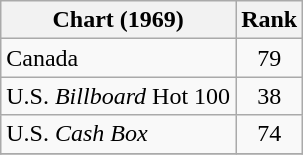<table class="wikitable sortable">
<tr>
<th>Chart (1969)</th>
<th style="text-align:center;">Rank</th>
</tr>
<tr>
<td>Canada </td>
<td style="text-align:center;">79</td>
</tr>
<tr>
<td>U.S. <em>Billboard</em> Hot 100</td>
<td style="text-align:center;">38</td>
</tr>
<tr>
<td>U.S. <em>Cash Box</em> </td>
<td style="text-align:center;">74</td>
</tr>
<tr>
</tr>
</table>
